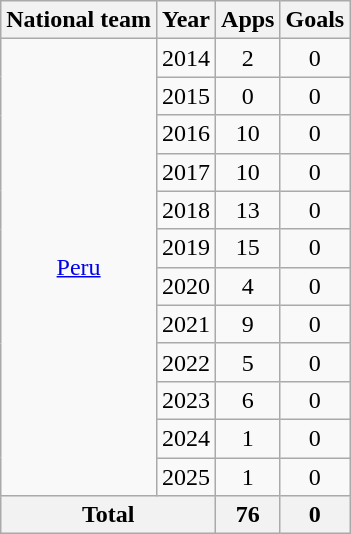<table class="wikitable" style="text-align:center">
<tr>
<th>National team</th>
<th>Year</th>
<th>Apps</th>
<th>Goals</th>
</tr>
<tr>
<td rowspan="12"><a href='#'>Peru</a></td>
<td>2014</td>
<td>2</td>
<td>0</td>
</tr>
<tr>
<td>2015</td>
<td>0</td>
<td>0</td>
</tr>
<tr>
<td>2016</td>
<td>10</td>
<td>0</td>
</tr>
<tr>
<td>2017</td>
<td>10</td>
<td>0</td>
</tr>
<tr>
<td>2018</td>
<td>13</td>
<td>0</td>
</tr>
<tr>
<td>2019</td>
<td>15</td>
<td>0</td>
</tr>
<tr>
<td>2020</td>
<td>4</td>
<td>0</td>
</tr>
<tr>
<td>2021</td>
<td>9</td>
<td>0</td>
</tr>
<tr>
<td>2022</td>
<td>5</td>
<td>0</td>
</tr>
<tr>
<td>2023</td>
<td>6</td>
<td>0</td>
</tr>
<tr>
<td>2024</td>
<td>1</td>
<td>0</td>
</tr>
<tr>
<td>2025</td>
<td>1</td>
<td>0</td>
</tr>
<tr>
<th colspan="2">Total</th>
<th>76</th>
<th>0</th>
</tr>
</table>
